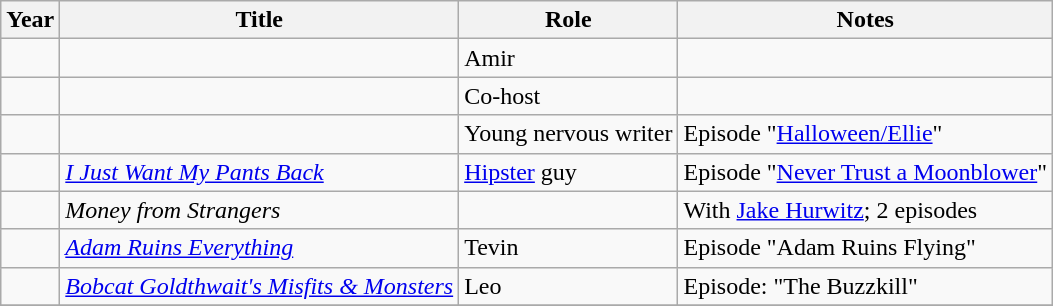<table class="wikitable plainrowheaders sortable">
<tr>
<th scope="col">Year</th>
<th scope="col">Title</th>
<th scope="col" class="unsortable">Role</th>
<th scope="col" class="unsortable">Notes</th>
</tr>
<tr>
<td></td>
<td scope="row"></td>
<td>Amir</td>
<td></td>
</tr>
<tr>
<td></td>
<td scope="row"></td>
<td>Co-host</td>
<td></td>
</tr>
<tr>
<td></td>
<td scope="row"></td>
<td>Young nervous writer</td>
<td>Episode "<a href='#'>Halloween/Ellie</a>"</td>
</tr>
<tr>
<td></td>
<td scope="row"><em><a href='#'>I Just Want My Pants Back</a></em></td>
<td><a href='#'>Hipster</a> guy</td>
<td>Episode "<a href='#'>Never Trust a Moonblower</a>"</td>
</tr>
<tr>
<td></td>
<td scope="row"><em>Money from Strangers</em></td>
<td></td>
<td>With <a href='#'>Jake Hurwitz</a>; 2 episodes</td>
</tr>
<tr>
<td></td>
<td scope="row"><em><a href='#'>Adam Ruins Everything</a></em></td>
<td>Tevin</td>
<td>Episode "Adam Ruins Flying"</td>
</tr>
<tr>
<td></td>
<td scope="row"><em><a href='#'>Bobcat Goldthwait's Misfits & Monsters</a></em></td>
<td>Leo</td>
<td>Episode: "The Buzzkill"</td>
</tr>
<tr>
</tr>
</table>
